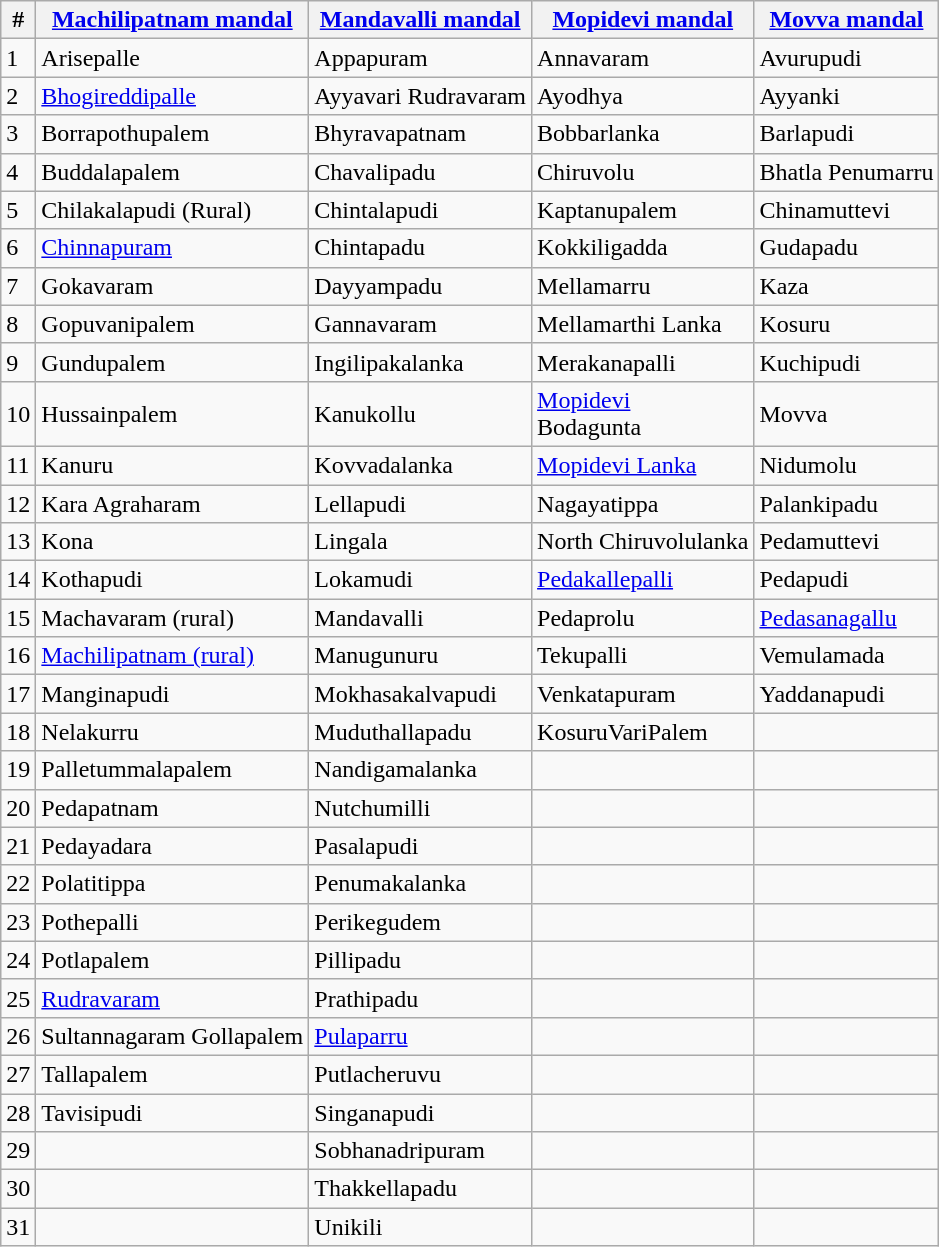<table class="wikitable">
<tr>
<th>#</th>
<th><a href='#'>Machilipatnam mandal</a></th>
<th><a href='#'>Mandavalli mandal</a></th>
<th><a href='#'>Mopidevi mandal</a></th>
<th><a href='#'>Movva mandal</a></th>
</tr>
<tr>
<td>1</td>
<td>Arisepalle</td>
<td>Appapuram</td>
<td>Annavaram</td>
<td>Avurupudi</td>
</tr>
<tr>
<td>2</td>
<td><a href='#'>Bhogireddipalle</a></td>
<td>Ayyavari Rudravaram</td>
<td>Ayodhya</td>
<td>Ayyanki</td>
</tr>
<tr>
<td>3</td>
<td>Borrapothupalem</td>
<td>Bhyravapatnam</td>
<td>Bobbarlanka</td>
<td>Barlapudi</td>
</tr>
<tr>
<td>4</td>
<td>Buddalapalem</td>
<td>Chavalipadu</td>
<td>Chiruvolu</td>
<td>Bhatla Penumarru</td>
</tr>
<tr>
<td>5</td>
<td>Chilakalapudi (Rural)</td>
<td>Chintalapudi</td>
<td>Kaptanupalem</td>
<td>Chinamuttevi</td>
</tr>
<tr>
<td>6</td>
<td><a href='#'>Chinnapuram</a></td>
<td>Chintapadu</td>
<td>Kokkiligadda</td>
<td>Gudapadu</td>
</tr>
<tr>
<td>7</td>
<td>Gokavaram</td>
<td>Dayyampadu</td>
<td>Mellamarru</td>
<td>Kaza</td>
</tr>
<tr>
<td>8</td>
<td>Gopuvanipalem</td>
<td>Gannavaram</td>
<td>Mellamarthi Lanka</td>
<td>Kosuru</td>
</tr>
<tr>
<td>9</td>
<td>Gundupalem</td>
<td>Ingilipakalanka</td>
<td>Merakanapalli</td>
<td>Kuchipudi</td>
</tr>
<tr>
<td>10</td>
<td>Hussainpalem</td>
<td>Kanukollu</td>
<td><a href='#'>Mopidevi</a><br>Bodagunta</td>
<td>Movva</td>
</tr>
<tr>
<td>11</td>
<td>Kanuru</td>
<td>Kovvadalanka</td>
<td><a href='#'>Mopidevi Lanka</a></td>
<td>Nidumolu</td>
</tr>
<tr>
<td>12</td>
<td>Kara Agraharam</td>
<td>Lellapudi</td>
<td>Nagayatippa</td>
<td>Palankipadu</td>
</tr>
<tr>
<td>13</td>
<td>Kona</td>
<td>Lingala</td>
<td>North Chiruvolulanka</td>
<td>Pedamuttevi</td>
</tr>
<tr>
<td>14</td>
<td>Kothapudi</td>
<td>Lokamudi</td>
<td><a href='#'>Pedakallepalli</a></td>
<td>Pedapudi</td>
</tr>
<tr>
<td>15</td>
<td>Machavaram (rural)</td>
<td>Mandavalli</td>
<td>Pedaprolu</td>
<td><a href='#'>Pedasanagallu</a></td>
</tr>
<tr>
<td>16</td>
<td><a href='#'>Machilipatnam (rural)</a></td>
<td>Manugunuru</td>
<td>Tekupalli</td>
<td>Vemulamada</td>
</tr>
<tr>
<td>17</td>
<td>Manginapudi</td>
<td>Mokhasakalvapudi</td>
<td>Venkatapuram</td>
<td>Yaddanapudi</td>
</tr>
<tr>
<td>18</td>
<td>Nelakurru</td>
<td>Muduthallapadu</td>
<td>KosuruVariPalem</td>
<td></td>
</tr>
<tr>
<td>19</td>
<td>Palletummalapalem</td>
<td>Nandigamalanka</td>
<td></td>
<td></td>
</tr>
<tr>
<td>20</td>
<td>Pedapatnam</td>
<td>Nutchumilli</td>
<td></td>
<td></td>
</tr>
<tr>
<td>21</td>
<td>Pedayadara</td>
<td>Pasalapudi</td>
<td></td>
<td></td>
</tr>
<tr>
<td>22</td>
<td>Polatitippa</td>
<td>Penumakalanka</td>
<td></td>
<td></td>
</tr>
<tr>
<td>23</td>
<td>Pothepalli</td>
<td>Perikegudem</td>
<td></td>
<td></td>
</tr>
<tr>
<td>24</td>
<td>Potlapalem</td>
<td>Pillipadu</td>
<td></td>
<td></td>
</tr>
<tr>
<td>25</td>
<td><a href='#'>Rudravaram</a></td>
<td>Prathipadu</td>
<td></td>
<td></td>
</tr>
<tr>
<td>26</td>
<td>Sultannagaram Gollapalem</td>
<td><a href='#'>Pulaparru</a></td>
<td></td>
<td></td>
</tr>
<tr>
<td>27</td>
<td>Tallapalem</td>
<td>Putlacheruvu</td>
<td></td>
<td></td>
</tr>
<tr>
<td>28</td>
<td>Tavisipudi</td>
<td>Singanapudi</td>
<td></td>
<td></td>
</tr>
<tr>
<td>29</td>
<td></td>
<td>Sobhanadripuram</td>
<td></td>
<td></td>
</tr>
<tr>
<td>30</td>
<td></td>
<td>Thakkellapadu</td>
<td></td>
<td></td>
</tr>
<tr>
<td>31</td>
<td></td>
<td>Unikili</td>
<td></td>
<td></td>
</tr>
</table>
